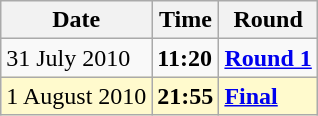<table class="wikitable">
<tr>
<th>Date</th>
<th>Time</th>
<th>Round</th>
</tr>
<tr>
<td>31 July 2010</td>
<td><strong>11:20</strong></td>
<td><strong><a href='#'>Round 1</a></strong></td>
</tr>
<tr style=background:lemonchiffon>
<td>1 August 2010</td>
<td><strong>21:55</strong></td>
<td><strong><a href='#'>Final</a></strong></td>
</tr>
</table>
